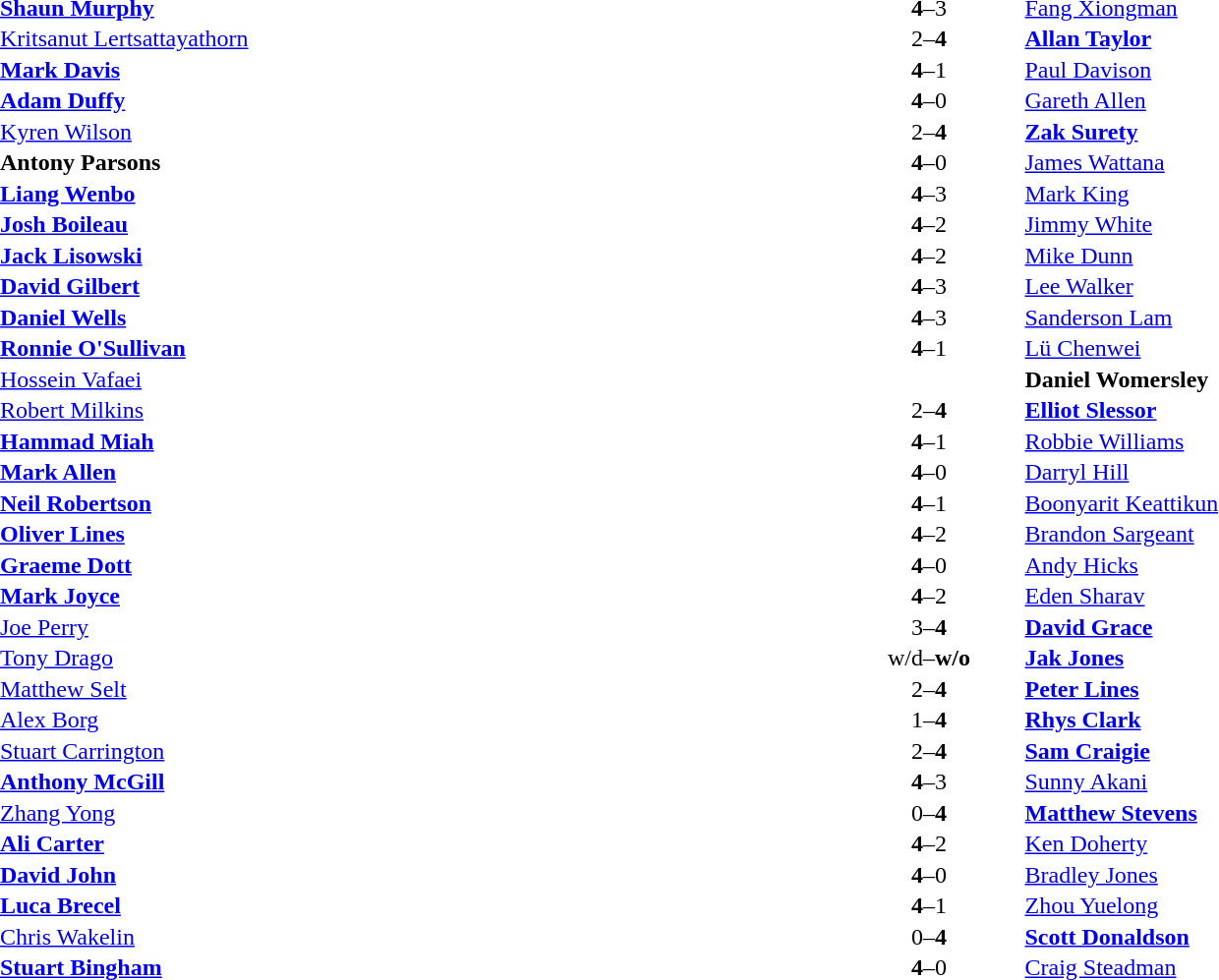<table width="100%" cellspacing="1">
<tr>
<th width=45%></th>
<th width=10%></th>
<th width=45%></th>
</tr>
<tr>
<td> <strong><a href='#'>Shaun Murphy</a></strong></td>
<td align="center"><strong>4</strong>–3</td>
<td> <a href='#'>Fang Xiongman</a></td>
</tr>
<tr>
<td> <a href='#'>Kritsanut Lertsattayathorn</a></td>
<td align="center">2–<strong>4</strong></td>
<td> <strong><a href='#'>Allan Taylor</a></strong></td>
</tr>
<tr>
<td> <strong><a href='#'>Mark Davis</a></strong></td>
<td align="center"><strong>4</strong>–1</td>
<td> <a href='#'>Paul Davison</a></td>
</tr>
<tr>
<td> <strong><a href='#'>Adam Duffy</a></strong></td>
<td align="center"><strong>4</strong>–0</td>
<td> <a href='#'>Gareth Allen</a></td>
</tr>
<tr>
<td> <a href='#'>Kyren Wilson</a></td>
<td align="center">2–<strong>4</strong></td>
<td> <strong><a href='#'>Zak Surety</a></strong></td>
</tr>
<tr>
<td> <strong>Antony Parsons</strong></td>
<td align="center"><strong>4</strong>–0</td>
<td> <a href='#'>James Wattana</a></td>
</tr>
<tr>
<td> <strong><a href='#'>Liang Wenbo</a></strong></td>
<td align="center"><strong>4</strong>–3</td>
<td> <a href='#'>Mark King</a></td>
</tr>
<tr>
<td> <strong><a href='#'>Josh Boileau</a></strong></td>
<td align="center"><strong>4</strong>–2</td>
<td> <a href='#'>Jimmy White</a></td>
</tr>
<tr>
<td> <strong><a href='#'>Jack Lisowski</a></strong></td>
<td align="center"><strong>4</strong>–2</td>
<td> <a href='#'>Mike Dunn</a></td>
</tr>
<tr>
<td> <strong><a href='#'>David Gilbert</a></strong></td>
<td align="center"><strong>4</strong>–3</td>
<td> <a href='#'>Lee Walker</a></td>
</tr>
<tr>
<td> <strong><a href='#'>Daniel Wells</a></strong></td>
<td align="center"><strong>4</strong>–3</td>
<td> <a href='#'>Sanderson Lam</a></td>
</tr>
<tr>
<td> <strong><a href='#'>Ronnie O'Sullivan</a></strong></td>
<td align="center"><strong>4</strong>–1</td>
<td> <a href='#'>Lü Chenwei</a></td>
</tr>
<tr>
<td> <a href='#'>Hossein Vafaei</a></td>
<td align="center"></td>
<td> <strong>Daniel Womersley</strong></td>
</tr>
<tr>
<td> <a href='#'>Robert Milkins</a></td>
<td align="center">2–<strong>4</strong></td>
<td> <strong><a href='#'>Elliot Slessor</a></strong></td>
</tr>
<tr>
<td> <strong><a href='#'>Hammad Miah</a></strong></td>
<td align="center"><strong>4</strong>–1</td>
<td> <a href='#'>Robbie Williams</a></td>
</tr>
<tr>
<td> <strong><a href='#'>Mark Allen</a></strong></td>
<td align="center"><strong>4</strong>–0</td>
<td> <a href='#'>Darryl Hill</a></td>
</tr>
<tr>
<td> <strong><a href='#'>Neil Robertson</a></strong></td>
<td align="center"><strong>4</strong>–1</td>
<td> <a href='#'>Boonyarit Keattikun</a></td>
</tr>
<tr>
<td> <strong><a href='#'>Oliver Lines</a></strong></td>
<td align="center"><strong>4</strong>–2</td>
<td> <a href='#'>Brandon Sargeant</a></td>
</tr>
<tr>
<td> <strong><a href='#'>Graeme Dott</a></strong></td>
<td align="center"><strong>4</strong>–0</td>
<td> <a href='#'>Andy Hicks</a></td>
</tr>
<tr>
<td> <strong><a href='#'>Mark Joyce</a></strong></td>
<td align="center"><strong>4</strong>–2</td>
<td> <a href='#'>Eden Sharav</a></td>
</tr>
<tr>
<td> <a href='#'>Joe Perry</a></td>
<td align="center">3–<strong>4</strong></td>
<td> <strong><a href='#'>David Grace</a></strong></td>
</tr>
<tr>
<td> <a href='#'>Tony Drago</a></td>
<td align="center">w/d–<strong>w/o</strong></td>
<td> <strong><a href='#'>Jak Jones</a></strong></td>
</tr>
<tr>
<td> <a href='#'>Matthew Selt</a></td>
<td align="center">2–<strong>4</strong></td>
<td> <strong><a href='#'>Peter Lines</a></strong></td>
</tr>
<tr>
<td> <a href='#'>Alex Borg</a></td>
<td align="center">1–<strong>4</strong></td>
<td> <strong><a href='#'>Rhys Clark</a></strong></td>
</tr>
<tr>
<td> <a href='#'>Stuart Carrington</a></td>
<td align="center">2–<strong>4</strong></td>
<td> <strong><a href='#'>Sam Craigie</a></strong></td>
</tr>
<tr>
<td> <strong><a href='#'>Anthony McGill</a></strong></td>
<td align="center"><strong>4</strong>–3</td>
<td> <a href='#'>Sunny Akani</a></td>
</tr>
<tr>
<td> <a href='#'>Zhang Yong</a></td>
<td align="center">0–<strong>4</strong></td>
<td> <strong><a href='#'>Matthew Stevens</a></strong></td>
</tr>
<tr>
<td> <strong><a href='#'>Ali Carter</a></strong></td>
<td align="center"><strong>4</strong>–2</td>
<td> <a href='#'>Ken Doherty</a></td>
</tr>
<tr>
<td> <strong><a href='#'>David John</a></strong></td>
<td align="center"><strong>4</strong>–0</td>
<td> <a href='#'>Bradley Jones</a></td>
</tr>
<tr>
<td> <strong><a href='#'>Luca Brecel</a></strong></td>
<td align="center"><strong>4</strong>–1</td>
<td> <a href='#'>Zhou Yuelong</a></td>
</tr>
<tr>
<td> <a href='#'>Chris Wakelin</a></td>
<td align="center">0–<strong>4</strong></td>
<td> <strong><a href='#'>Scott Donaldson</a></strong></td>
</tr>
<tr>
<td> <strong><a href='#'>Stuart Bingham</a></strong></td>
<td align="center"><strong>4</strong>–0</td>
<td> <a href='#'>Craig Steadman</a></td>
</tr>
</table>
